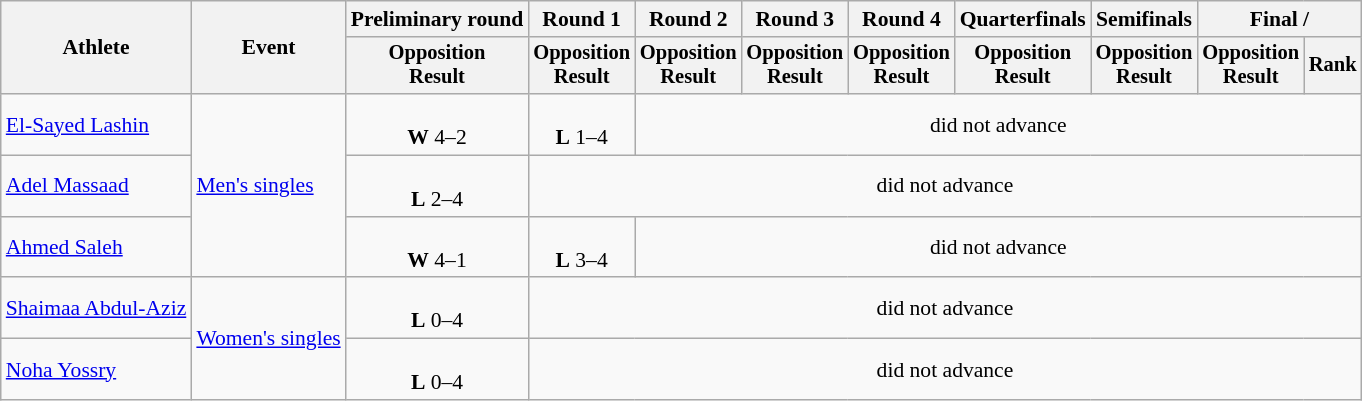<table class="wikitable" style="font-size:90%">
<tr>
<th rowspan="2">Athlete</th>
<th rowspan="2">Event</th>
<th>Preliminary round</th>
<th>Round 1</th>
<th>Round 2</th>
<th>Round 3</th>
<th>Round 4</th>
<th>Quarterfinals</th>
<th>Semifinals</th>
<th colspan=2>Final / </th>
</tr>
<tr style="font-size:95%">
<th>Opposition<br>Result</th>
<th>Opposition<br>Result</th>
<th>Opposition<br>Result</th>
<th>Opposition<br>Result</th>
<th>Opposition<br>Result</th>
<th>Opposition<br>Result</th>
<th>Opposition<br>Result</th>
<th>Opposition<br>Result</th>
<th>Rank</th>
</tr>
<tr align=center>
<td align=left><a href='#'>El-Sayed Lashin</a></td>
<td align=left rowspan=3><a href='#'>Men's singles</a></td>
<td><br><strong>W</strong> 4–2</td>
<td><br><strong>L</strong> 1–4</td>
<td colspan=7>did not advance</td>
</tr>
<tr align=center>
<td align=left><a href='#'>Adel Massaad</a></td>
<td><br><strong>L</strong> 2–4</td>
<td colspan=8>did not advance</td>
</tr>
<tr align=center>
<td align=left><a href='#'>Ahmed Saleh</a></td>
<td><br><strong>W</strong> 4–1</td>
<td><br><strong>L</strong> 3–4</td>
<td colspan=7>did not advance</td>
</tr>
<tr align=center>
<td align=left><a href='#'>Shaimaa Abdul-Aziz</a></td>
<td align=left rowspan=2><a href='#'>Women's singles</a></td>
<td><br><strong>L</strong> 0–4</td>
<td colspan=8>did not advance</td>
</tr>
<tr align=center>
<td align=left><a href='#'>Noha Yossry</a></td>
<td><br><strong>L</strong> 0–4</td>
<td colspan=8>did not advance</td>
</tr>
</table>
